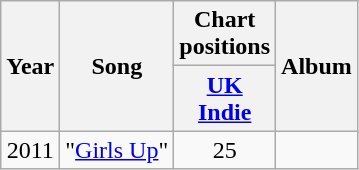<table class="wikitable">
<tr>
<th rowspan="2">Year</th>
<th rowspan="2">Song</th>
<th colspan="1">Chart<br>positions</th>
<th rowspan="2">Album</th>
</tr>
<tr>
<th><a href='#'>UK<br>Indie</a></th>
</tr>
<tr>
<td align="center" rowspan="1">2011</td>
<td align="left">"<a href='#'>Girls Up</a>"</td>
<td align="center">25</td>
<td></td>
</tr>
</table>
